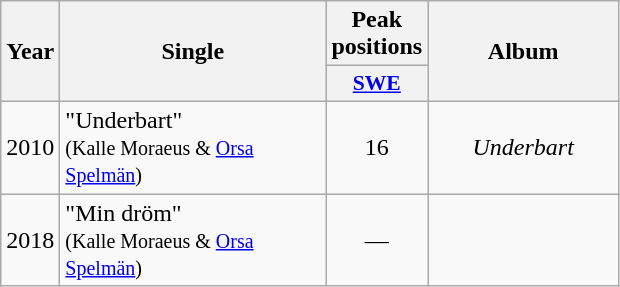<table class="wikitable plainrowheaders">
<tr>
<th align="center" rowspan="2" width="10">Year</th>
<th align="center" rowspan="2" width="170">Single</th>
<th align="center" colspan="1" width="20">Peak positions</th>
<th align="center" rowspan="2" width="120">Album</th>
</tr>
<tr>
<th scope="col" style="width:3em;font-size:90%;"><a href='#'>SWE</a><br></th>
</tr>
<tr>
<td style="text-align:center;" rowspan="1">2010</td>
<td>"Underbart" <br><small>(Kalle Moraeus & <a href='#'>Orsa Spelmän</a>)</small></td>
<td style="text-align:center;">16</td>
<td style="text-align:center;"><em>Underbart</em></td>
</tr>
<tr>
<td style="text-align:center;" rowspan="1">2018</td>
<td>"Min dröm" <br><small>(Kalle Moraeus & <a href='#'>Orsa Spelmän</a>)</small></td>
<td style="text-align:center;">—</td>
<td></td>
</tr>
</table>
